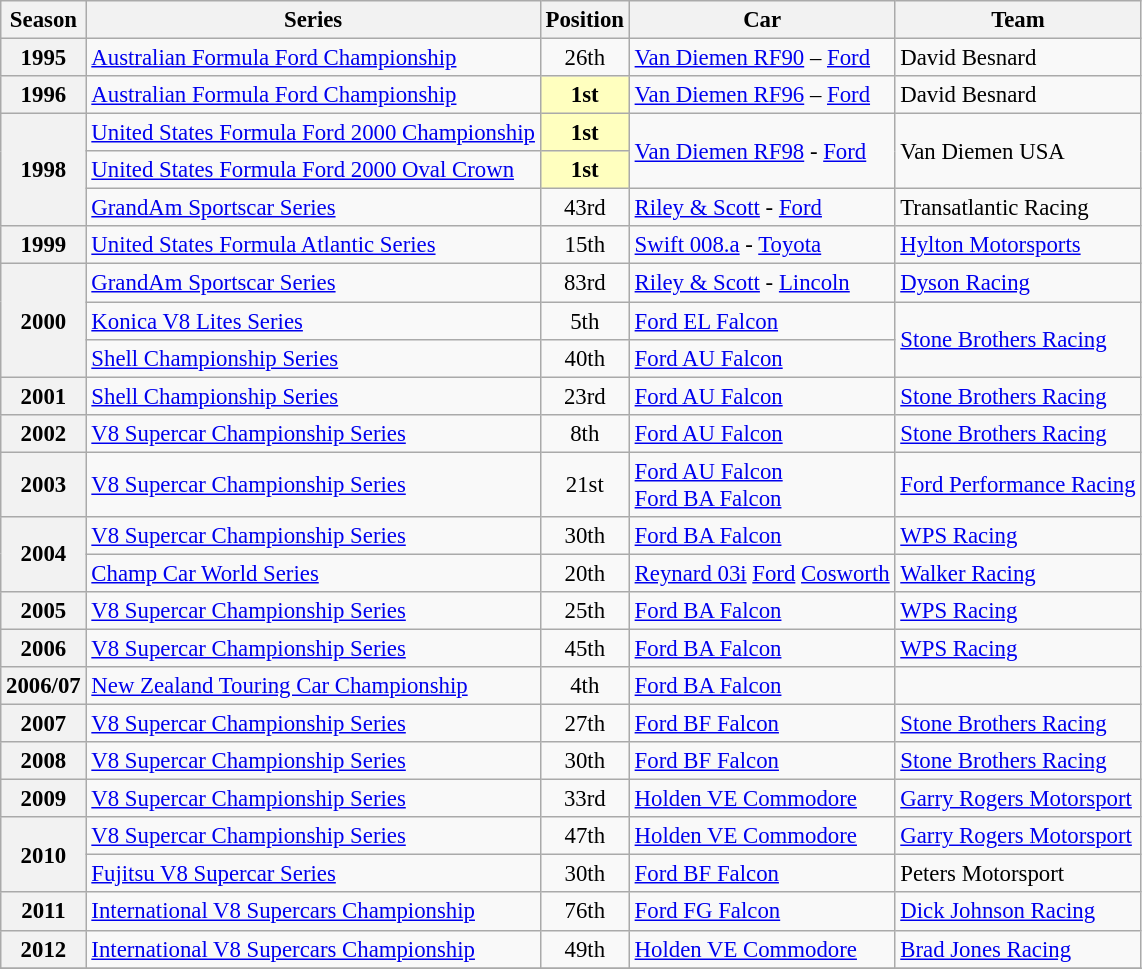<table class="wikitable" style="font-size: 95%;">
<tr>
<th>Season</th>
<th>Series</th>
<th>Position</th>
<th>Car</th>
<th>Team</th>
</tr>
<tr>
<th>1995</th>
<td><a href='#'>Australian Formula Ford Championship</a></td>
<td align="center">26th</td>
<td><a href='#'>Van Diemen RF90</a> – <a href='#'>Ford</a></td>
<td>David Besnard</td>
</tr>
<tr>
<th>1996</th>
<td><a href='#'>Australian Formula Ford Championship</a></td>
<td align="center" style="background:#ffffbf;"><strong>1st</strong></td>
<td><a href='#'>Van Diemen RF96</a> – <a href='#'>Ford</a></td>
<td>David Besnard</td>
</tr>
<tr>
<th rowspan=3>1998</th>
<td><a href='#'>United States Formula Ford 2000 Championship</a></td>
<td align="center" style="background:#ffffbf;"><strong>1st</strong></td>
<td rowspan=2><a href='#'>Van Diemen RF98</a> - <a href='#'>Ford</a></td>
<td rowspan=2>Van Diemen USA</td>
</tr>
<tr>
<td><a href='#'>United States Formula Ford 2000 Oval Crown</a></td>
<td align="center" style="background:#ffffbf;"><strong>1st</strong></td>
</tr>
<tr>
<td><a href='#'>GrandAm Sportscar Series</a></td>
<td align="center">43rd</td>
<td><a href='#'>Riley & Scott</a> - <a href='#'>Ford</a></td>
<td>Transatlantic Racing</td>
</tr>
<tr>
<th>1999</th>
<td><a href='#'>United States Formula Atlantic Series</a></td>
<td align="center">15th</td>
<td><a href='#'>Swift 008.a</a> - <a href='#'>Toyota</a></td>
<td><a href='#'>Hylton Motorsports</a></td>
</tr>
<tr>
<th rowspan=3>2000</th>
<td><a href='#'>GrandAm Sportscar Series</a></td>
<td align="center">83rd</td>
<td><a href='#'>Riley & Scott</a> - <a href='#'>Lincoln</a></td>
<td><a href='#'>Dyson Racing</a></td>
</tr>
<tr>
<td><a href='#'>Konica V8 Lites Series</a></td>
<td align="center">5th</td>
<td><a href='#'>Ford EL Falcon</a></td>
<td rowspan=2><a href='#'>Stone Brothers Racing</a></td>
</tr>
<tr>
<td><a href='#'>Shell Championship Series</a></td>
<td align="center">40th</td>
<td><a href='#'>Ford AU Falcon</a></td>
</tr>
<tr>
<th>2001</th>
<td><a href='#'>Shell Championship Series</a></td>
<td align="center">23rd</td>
<td><a href='#'>Ford AU Falcon</a></td>
<td><a href='#'>Stone Brothers Racing</a></td>
</tr>
<tr>
<th>2002</th>
<td><a href='#'>V8 Supercar Championship Series</a></td>
<td align="center">8th</td>
<td><a href='#'>Ford AU Falcon</a></td>
<td><a href='#'>Stone Brothers Racing</a></td>
</tr>
<tr>
<th>2003</th>
<td><a href='#'>V8 Supercar Championship Series</a></td>
<td align="center">21st</td>
<td><a href='#'>Ford AU Falcon</a><br><a href='#'>Ford BA Falcon</a></td>
<td><a href='#'>Ford Performance Racing</a></td>
</tr>
<tr>
<th rowspan=2>2004</th>
<td><a href='#'>V8 Supercar Championship Series</a></td>
<td align="center">30th</td>
<td><a href='#'>Ford BA Falcon</a></td>
<td><a href='#'>WPS Racing</a></td>
</tr>
<tr>
<td><a href='#'>Champ Car World Series</a></td>
<td align="center">20th</td>
<td><a href='#'>Reynard 03i</a> <a href='#'>Ford</a> <a href='#'>Cosworth</a></td>
<td><a href='#'>Walker Racing</a></td>
</tr>
<tr>
<th>2005</th>
<td><a href='#'>V8 Supercar Championship Series</a></td>
<td align="center">25th</td>
<td><a href='#'>Ford BA Falcon</a></td>
<td><a href='#'>WPS Racing</a></td>
</tr>
<tr>
<th>2006</th>
<td><a href='#'>V8 Supercar Championship Series</a></td>
<td align="center">45th</td>
<td><a href='#'>Ford BA Falcon</a></td>
<td><a href='#'>WPS Racing</a></td>
</tr>
<tr>
<th>2006/07</th>
<td><a href='#'>New Zealand Touring Car Championship</a></td>
<td align="center">4th</td>
<td><a href='#'>Ford BA Falcon</a></td>
<td></td>
</tr>
<tr>
<th>2007</th>
<td><a href='#'>V8 Supercar Championship Series</a></td>
<td align="center">27th</td>
<td><a href='#'>Ford BF Falcon</a></td>
<td><a href='#'>Stone Brothers Racing</a></td>
</tr>
<tr>
<th>2008</th>
<td><a href='#'>V8 Supercar Championship Series</a></td>
<td align="center">30th</td>
<td><a href='#'>Ford BF Falcon</a></td>
<td><a href='#'>Stone Brothers Racing</a></td>
</tr>
<tr>
<th>2009</th>
<td><a href='#'>V8 Supercar Championship Series</a></td>
<td align="center">33rd</td>
<td><a href='#'>Holden VE Commodore</a></td>
<td><a href='#'>Garry Rogers Motorsport</a></td>
</tr>
<tr>
<th rowspan=2>2010</th>
<td><a href='#'>V8 Supercar Championship Series</a></td>
<td align="center">47th</td>
<td><a href='#'>Holden VE Commodore</a></td>
<td><a href='#'>Garry Rogers Motorsport</a></td>
</tr>
<tr>
<td><a href='#'>Fujitsu V8 Supercar Series</a></td>
<td align="center">30th</td>
<td><a href='#'>Ford BF Falcon</a></td>
<td>Peters Motorsport</td>
</tr>
<tr>
<th>2011</th>
<td><a href='#'>International V8 Supercars Championship</a></td>
<td align="center">76th</td>
<td><a href='#'>Ford FG Falcon</a></td>
<td><a href='#'>Dick Johnson Racing</a></td>
</tr>
<tr>
<th>2012</th>
<td><a href='#'>International V8 Supercars Championship</a></td>
<td align="center">49th</td>
<td><a href='#'>Holden VE Commodore</a></td>
<td><a href='#'>Brad Jones Racing</a></td>
</tr>
<tr>
</tr>
</table>
